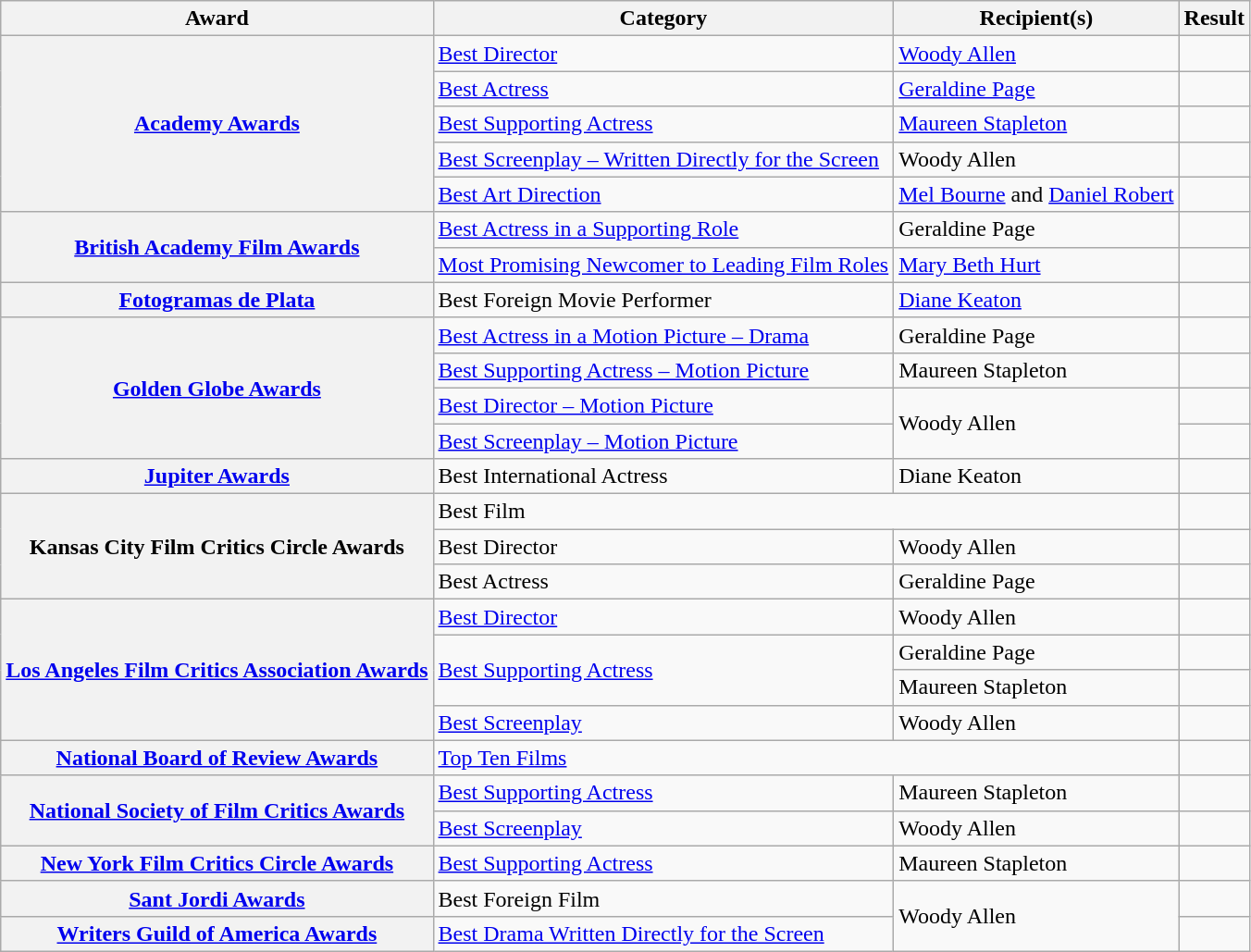<table class="wikitable plainrowheaders sortable">
<tr>
<th scope="col">Award</th>
<th scope="col">Category</th>
<th scope="col">Recipient(s)</th>
<th scope="col">Result</th>
</tr>
<tr>
<th scope="row" rowspan="5"><a href='#'>Academy Awards</a></th>
<td><a href='#'>Best Director</a></td>
<td><a href='#'>Woody Allen</a></td>
<td></td>
</tr>
<tr>
<td><a href='#'>Best Actress</a></td>
<td><a href='#'>Geraldine Page</a></td>
<td></td>
</tr>
<tr>
<td><a href='#'>Best Supporting Actress</a></td>
<td><a href='#'>Maureen Stapleton</a></td>
<td></td>
</tr>
<tr>
<td><a href='#'>Best Screenplay – Written Directly for the Screen</a></td>
<td>Woody Allen</td>
<td></td>
</tr>
<tr>
<td><a href='#'>Best Art Direction</a></td>
<td><a href='#'>Mel Bourne</a> and <a href='#'>Daniel Robert</a></td>
<td></td>
</tr>
<tr>
<th scope="row" rowspan="2"><a href='#'>British Academy Film Awards</a></th>
<td><a href='#'>Best Actress in a Supporting Role</a></td>
<td>Geraldine Page</td>
<td></td>
</tr>
<tr>
<td><a href='#'>Most Promising Newcomer to Leading Film Roles</a></td>
<td><a href='#'>Mary Beth Hurt</a></td>
<td></td>
</tr>
<tr>
<th scope="row"><a href='#'>Fotogramas de Plata</a></th>
<td>Best Foreign Movie Performer</td>
<td><a href='#'>Diane Keaton</a> </td>
<td></td>
</tr>
<tr>
<th scope="row" rowspan="4"><a href='#'>Golden Globe Awards</a></th>
<td><a href='#'>Best Actress in a Motion Picture – Drama</a></td>
<td>Geraldine Page</td>
<td></td>
</tr>
<tr>
<td><a href='#'>Best Supporting Actress – Motion Picture</a></td>
<td>Maureen Stapleton</td>
<td></td>
</tr>
<tr>
<td><a href='#'>Best Director – Motion Picture</a></td>
<td rowspan="2">Woody Allen</td>
<td></td>
</tr>
<tr>
<td><a href='#'>Best Screenplay – Motion Picture</a></td>
<td></td>
</tr>
<tr>
<th scope="row"><a href='#'>Jupiter Awards</a></th>
<td>Best International Actress</td>
<td>Diane Keaton</td>
<td></td>
</tr>
<tr>
<th scope="row" rowspan="3">Kansas City Film Critics Circle Awards</th>
<td colspan="2">Best Film</td>
<td></td>
</tr>
<tr>
<td>Best Director</td>
<td>Woody Allen</td>
<td></td>
</tr>
<tr>
<td>Best Actress</td>
<td>Geraldine Page</td>
<td></td>
</tr>
<tr>
<th scope="row" rowspan="4"><a href='#'>Los Angeles Film Critics Association Awards</a></th>
<td><a href='#'>Best Director</a></td>
<td>Woody Allen</td>
<td></td>
</tr>
<tr>
<td rowspan="2"><a href='#'>Best Supporting Actress</a></td>
<td>Geraldine Page</td>
<td></td>
</tr>
<tr>
<td>Maureen Stapleton</td>
<td></td>
</tr>
<tr>
<td><a href='#'>Best Screenplay</a></td>
<td>Woody Allen</td>
<td></td>
</tr>
<tr>
<th scope="row"><a href='#'>National Board of Review Awards</a></th>
<td colspan="2"><a href='#'>Top Ten Films</a></td>
<td></td>
</tr>
<tr>
<th scope="row" rowspan="2"><a href='#'>National Society of Film Critics Awards</a></th>
<td><a href='#'>Best Supporting Actress</a></td>
<td>Maureen Stapleton</td>
<td></td>
</tr>
<tr>
<td><a href='#'>Best Screenplay</a></td>
<td>Woody Allen</td>
<td></td>
</tr>
<tr>
<th scope="row"><a href='#'>New York Film Critics Circle Awards</a></th>
<td><a href='#'>Best Supporting Actress</a></td>
<td>Maureen Stapleton</td>
<td></td>
</tr>
<tr>
<th scope="row"><a href='#'>Sant Jordi Awards</a></th>
<td>Best Foreign Film</td>
<td rowspan="2">Woody Allen</td>
<td></td>
</tr>
<tr>
<th scope="row"><a href='#'>Writers Guild of America Awards</a></th>
<td><a href='#'>Best Drama Written Directly for the Screen</a></td>
<td></td>
</tr>
</table>
